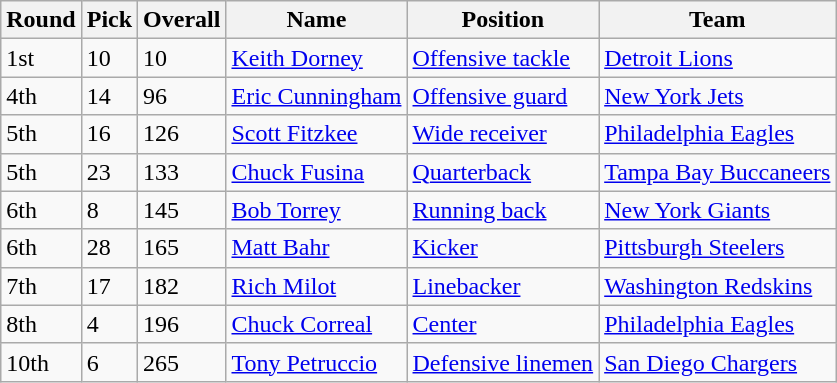<table class="wikitable">
<tr>
<th>Round</th>
<th>Pick</th>
<th>Overall</th>
<th>Name</th>
<th>Position</th>
<th>Team</th>
</tr>
<tr>
<td>1st</td>
<td>10</td>
<td>10</td>
<td><a href='#'>Keith Dorney</a></td>
<td><a href='#'>Offensive tackle</a></td>
<td><a href='#'>Detroit Lions</a></td>
</tr>
<tr>
<td>4th</td>
<td>14</td>
<td>96</td>
<td><a href='#'>Eric Cunningham</a></td>
<td><a href='#'>Offensive guard</a></td>
<td><a href='#'>New York Jets</a></td>
</tr>
<tr>
<td>5th</td>
<td>16</td>
<td>126</td>
<td><a href='#'>Scott Fitzkee</a></td>
<td><a href='#'>Wide receiver</a></td>
<td><a href='#'>Philadelphia Eagles</a></td>
</tr>
<tr>
<td>5th</td>
<td>23</td>
<td>133</td>
<td><a href='#'>Chuck Fusina</a></td>
<td><a href='#'>Quarterback</a></td>
<td><a href='#'>Tampa Bay Buccaneers</a></td>
</tr>
<tr>
<td>6th</td>
<td>8</td>
<td>145</td>
<td><a href='#'>Bob Torrey</a></td>
<td><a href='#'>Running back</a></td>
<td><a href='#'>New York Giants</a></td>
</tr>
<tr>
<td>6th</td>
<td>28</td>
<td>165</td>
<td><a href='#'>Matt Bahr</a></td>
<td><a href='#'>Kicker</a></td>
<td><a href='#'>Pittsburgh Steelers</a></td>
</tr>
<tr>
<td>7th</td>
<td>17</td>
<td>182</td>
<td><a href='#'>Rich Milot</a></td>
<td><a href='#'>Linebacker</a></td>
<td><a href='#'>Washington Redskins</a></td>
</tr>
<tr>
<td>8th</td>
<td>4</td>
<td>196</td>
<td><a href='#'>Chuck Correal</a></td>
<td><a href='#'>Center</a></td>
<td><a href='#'>Philadelphia Eagles</a></td>
</tr>
<tr>
<td>10th</td>
<td>6</td>
<td>265</td>
<td><a href='#'>Tony Petruccio</a></td>
<td><a href='#'>Defensive linemen</a></td>
<td><a href='#'>San Diego Chargers</a></td>
</tr>
</table>
